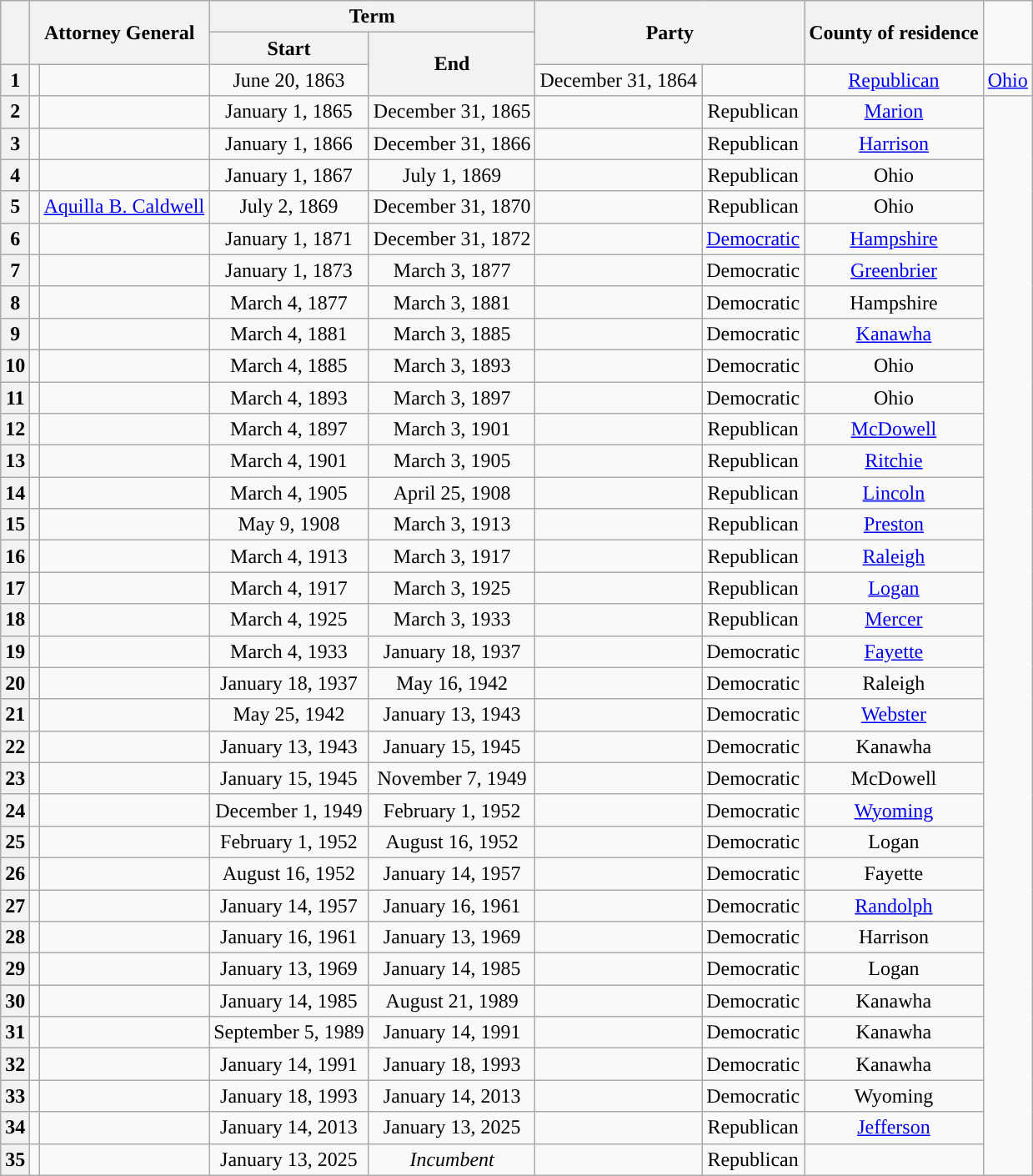<table class="wikitable sortable" style="text-align:center;">
<tr>
<th scope="col" rowspan="2"></th>
<th scope="col" rowspan="2" colspan="2">Attorney General</th>
<th scope="col" colspan="2">Term</th>
<th scope="col" rowspan="2" colspan="2">Party</th>
<th scope="col" rowspan="2">County of residence</th>
</tr>
<tr>
<th scope="col" data-sort-type="date">Start</th>
<th scope="col" rowspan="2" data-sort-type="date">End</th>
</tr>
<tr>
<th scope="col">1</th>
<td></td>
<td></td>
<td>June 20, 1863</td>
<td>December 31, 1864</td>
<td style="background-color:"></td>
<td><a href='#'>Republican</a></td>
<td><a href='#'>Ohio</a></td>
</tr>
<tr>
<th scope="col">2</th>
<td></td>
<td></td>
<td>January 1, 1865</td>
<td>December 31, 1865</td>
<td style="background-color:"></td>
<td>Republican</td>
<td><a href='#'>Marion</a></td>
</tr>
<tr>
<th scope="col">3</th>
<td></td>
<td></td>
<td>January 1, 1866</td>
<td>December 31, 1866</td>
<td style="background-color:"></td>
<td>Republican</td>
<td><a href='#'>Harrison</a></td>
</tr>
<tr>
<th scope="col">4</th>
<td></td>
<td></td>
<td>January 1, 1867</td>
<td>July 1, 1869</td>
<td style="background-color:"></td>
<td>Republican</td>
<td>Ohio</td>
</tr>
<tr>
<th scope="col">5</th>
<td></td>
<td><a href='#'>Aquilla B. Caldwell</a></td>
<td>July 2, 1869</td>
<td>December 31, 1870</td>
<td style="background-color:"></td>
<td>Republican</td>
<td>Ohio</td>
</tr>
<tr>
<th scope="col">6</th>
<td></td>
<td></td>
<td>January 1, 1871</td>
<td>December 31, 1872</td>
<td style="background-color:"></td>
<td><a href='#'>Democratic</a></td>
<td><a href='#'>Hampshire</a></td>
</tr>
<tr>
<th scope="col">7</th>
<td></td>
<td></td>
<td>January 1, 1873</td>
<td>March 3, 1877</td>
<td style="background-color:"></td>
<td>Democratic</td>
<td><a href='#'>Greenbrier</a></td>
</tr>
<tr>
<th scope="col">8</th>
<td></td>
<td></td>
<td>March 4, 1877</td>
<td>March 3, 1881</td>
<td style="background-color:"></td>
<td>Democratic</td>
<td>Hampshire</td>
</tr>
<tr>
<th scope="col">9</th>
<td></td>
<td></td>
<td>March 4, 1881</td>
<td>March 3, 1885</td>
<td style="background-color:"></td>
<td>Democratic</td>
<td><a href='#'>Kanawha</a></td>
</tr>
<tr>
<th scope="col">10</th>
<td></td>
<td></td>
<td>March 4, 1885</td>
<td>March 3, 1893</td>
<td style="background-color:"></td>
<td>Democratic</td>
<td>Ohio</td>
</tr>
<tr>
<th scope="col">11</th>
<td></td>
<td></td>
<td>March 4, 1893</td>
<td>March 3, 1897</td>
<td style="background-color:"></td>
<td>Democratic</td>
<td>Ohio</td>
</tr>
<tr>
<th scope="col">12</th>
<td></td>
<td></td>
<td>March 4, 1897</td>
<td>March 3, 1901</td>
<td style="background-color:"></td>
<td>Republican</td>
<td><a href='#'>McDowell</a></td>
</tr>
<tr>
<th scope="col">13</th>
<td></td>
<td></td>
<td>March 4, 1901</td>
<td>March 3, 1905</td>
<td style="background-color:"></td>
<td>Republican</td>
<td><a href='#'>Ritchie</a></td>
</tr>
<tr>
<th scope="col">14</th>
<td></td>
<td></td>
<td>March 4, 1905</td>
<td>April 25, 1908</td>
<td style="background-color:"></td>
<td>Republican</td>
<td><a href='#'>Lincoln</a></td>
</tr>
<tr>
<th scope="col">15</th>
<td></td>
<td></td>
<td>May 9, 1908</td>
<td>March 3, 1913</td>
<td style="background-color:"></td>
<td>Republican</td>
<td><a href='#'>Preston</a></td>
</tr>
<tr>
<th scope="col">16</th>
<td></td>
<td></td>
<td>March 4, 1913</td>
<td>March 3, 1917</td>
<td style="background-color:"></td>
<td>Republican</td>
<td><a href='#'>Raleigh</a></td>
</tr>
<tr>
<th scope="col">17</th>
<td></td>
<td></td>
<td>March 4, 1917</td>
<td>March 3, 1925</td>
<td style="background-color:"></td>
<td>Republican</td>
<td><a href='#'>Logan</a></td>
</tr>
<tr>
<th scope="col">18</th>
<td></td>
<td></td>
<td>March 4, 1925</td>
<td>March 3, 1933</td>
<td style="background-color:"></td>
<td>Republican</td>
<td><a href='#'>Mercer</a></td>
</tr>
<tr>
<th scope="col">19</th>
<td></td>
<td></td>
<td>March 4, 1933</td>
<td>January 18, 1937</td>
<td style="background-color:"></td>
<td>Democratic</td>
<td><a href='#'>Fayette</a></td>
</tr>
<tr>
<th scope="col">20</th>
<td></td>
<td></td>
<td>January 18, 1937</td>
<td>May 16, 1942</td>
<td style="background-color:"></td>
<td>Democratic</td>
<td>Raleigh</td>
</tr>
<tr>
<th scope="col">21</th>
<td></td>
<td></td>
<td>May 25, 1942</td>
<td>January 13, 1943</td>
<td style="background-color:"></td>
<td>Democratic</td>
<td><a href='#'>Webster</a></td>
</tr>
<tr>
<th scope="col">22</th>
<td></td>
<td></td>
<td>January 13, 1943</td>
<td>January 15, 1945</td>
<td style="background-color:"></td>
<td>Democratic</td>
<td>Kanawha</td>
</tr>
<tr>
<th scope="col">23</th>
<td></td>
<td></td>
<td>January 15, 1945</td>
<td>November 7, 1949</td>
<td style="background-color:"></td>
<td>Democratic</td>
<td>McDowell</td>
</tr>
<tr>
<th scope="col">24</th>
<td></td>
<td></td>
<td>December 1, 1949</td>
<td>February 1, 1952</td>
<td style="background-color:"></td>
<td>Democratic</td>
<td><a href='#'>Wyoming</a></td>
</tr>
<tr>
<th scope="col">25</th>
<td></td>
<td></td>
<td>February 1, 1952</td>
<td>August 16, 1952</td>
<td style="background-color:"></td>
<td>Democratic</td>
<td>Logan</td>
</tr>
<tr>
<th scope="col">26</th>
<td></td>
<td></td>
<td>August 16, 1952</td>
<td>January 14, 1957</td>
<td style="background-color:"></td>
<td>Democratic</td>
<td>Fayette</td>
</tr>
<tr>
<th scope="col">27</th>
<td></td>
<td></td>
<td>January 14, 1957</td>
<td>January 16, 1961</td>
<td style="background-color:"></td>
<td>Democratic</td>
<td><a href='#'>Randolph</a></td>
</tr>
<tr>
<th scope="col">28</th>
<td></td>
<td></td>
<td>January 16, 1961</td>
<td>January 13, 1969</td>
<td style="background-color:"></td>
<td>Democratic</td>
<td>Harrison</td>
</tr>
<tr>
<th scope="col">29</th>
<td></td>
<td></td>
<td>January 13, 1969</td>
<td>January 14, 1985</td>
<td style="background-color:"></td>
<td>Democratic</td>
<td>Logan</td>
</tr>
<tr>
<th scope="col">30</th>
<td></td>
<td></td>
<td>January 14, 1985</td>
<td>August 21, 1989</td>
<td style="background-color:"></td>
<td>Democratic</td>
<td>Kanawha</td>
</tr>
<tr>
<th scope="col">31</th>
<td></td>
<td></td>
<td>September 5, 1989</td>
<td>January 14, 1991</td>
<td style="background-color:"></td>
<td>Democratic</td>
<td>Kanawha</td>
</tr>
<tr>
<th scope="col">32</th>
<td></td>
<td></td>
<td>January 14, 1991</td>
<td>January 18, 1993</td>
<td style="background-color:"></td>
<td>Democratic</td>
<td>Kanawha</td>
</tr>
<tr>
<th scope="col">33</th>
<td></td>
<td></td>
<td>January 18, 1993</td>
<td>January 14, 2013</td>
<td style="background-color:"></td>
<td>Democratic</td>
<td>Wyoming</td>
</tr>
<tr>
<th scope="col">34</th>
<td></td>
<td></td>
<td>January 14, 2013</td>
<td>January 13, 2025</td>
<td style="background-color:"></td>
<td>Republican</td>
<td><a href='#'>Jefferson</a></td>
</tr>
<tr>
<th scope="col">35</th>
<td></td>
<td></td>
<td>January 13, 2025</td>
<td><em>Incumbent</em></td>
<td style="background-color:"></td>
<td>Republican</td>
<td></td>
</tr>
</table>
